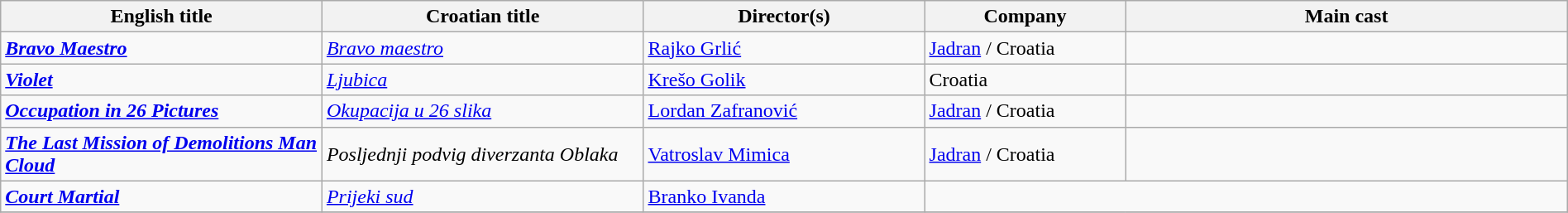<table class="wikitable" width= "100%">
<tr>
<th width=16%>English title</th>
<th width=16%>Croatian title</th>
<th width=14%>Director(s)</th>
<th width=10%>Company</th>
<th width=22%>Main cast</th>
</tr>
<tr>
<td><strong><em><a href='#'>Bravo Maestro</a></em></strong></td>
<td><em><a href='#'>Bravo maestro</a></em></td>
<td><a href='#'>Rajko Grlić</a></td>
<td><a href='#'>Jadran</a> / Croatia</td>
<td></td>
</tr>
<tr>
<td><strong><em><a href='#'>Violet</a></em></strong></td>
<td><em><a href='#'>Ljubica</a></em></td>
<td><a href='#'>Krešo Golik</a></td>
<td>Croatia</td>
<td></td>
</tr>
<tr>
<td><strong><em><a href='#'>Occupation in 26 Pictures</a></em></strong></td>
<td><em><a href='#'>Okupacija u 26 slika</a></em></td>
<td><a href='#'>Lordan Zafranović</a></td>
<td><a href='#'>Jadran</a> / Croatia</td>
<td></td>
</tr>
<tr>
<td><strong><em><a href='#'>The Last Mission of Demolitions Man Cloud</a></em></strong></td>
<td><em>Posljednji podvig diverzanta Oblaka</em></td>
<td><a href='#'>Vatroslav Mimica</a></td>
<td><a href='#'>Jadran</a> / Croatia</td>
<td></td>
</tr>
<tr>
<td><strong><em><a href='#'>Court Martial</a></em></strong></td>
<td><em><a href='#'>Prijeki sud</a></em></td>
<td><a href='#'>Branko Ivanda</a></td>
<td colspan="2"></td>
</tr>
<tr>
</tr>
</table>
